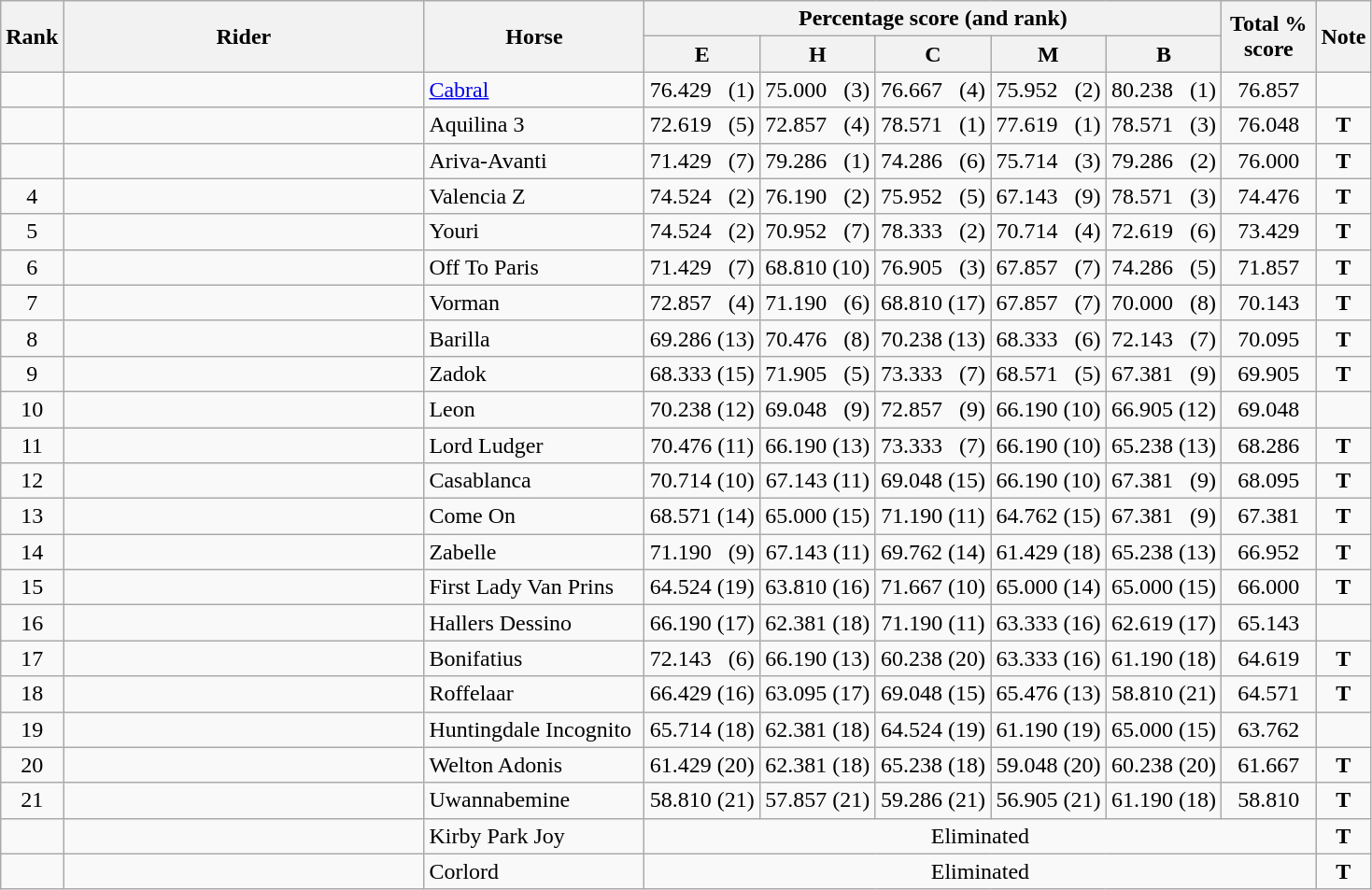<table class="wikitable" style="text-align:center">
<tr>
<th rowspan=2>Rank</th>
<th rowspan=2 width=250>Rider</th>
<th rowspan=2 width=150>Horse</th>
<th colspan=5>Percentage score (and rank)</th>
<th rowspan=2 width=60>Total % score</th>
<th rowspan=2>Note</th>
</tr>
<tr>
<th width=75>E</th>
<th width=75>H</th>
<th width=75>C</th>
<th width=75>M</th>
<th width=75>B</th>
</tr>
<tr>
<td></td>
<td align=left></td>
<td align=left><a href='#'>Cabral</a></td>
<td>76.429   (1)</td>
<td>75.000   (3)</td>
<td>76.667   (4)</td>
<td>75.952   (2)</td>
<td>80.238   (1)</td>
<td>76.857</td>
<td></td>
</tr>
<tr>
<td></td>
<td align=left></td>
<td align=left>Aquilina 3</td>
<td>72.619   (5)</td>
<td>72.857   (4)</td>
<td>78.571   (1)</td>
<td>77.619   (1)</td>
<td>78.571   (3)</td>
<td>76.048</td>
<td><strong>T</strong></td>
</tr>
<tr>
<td></td>
<td align=left></td>
<td align=left>Ariva-Avanti</td>
<td>71.429   (7)</td>
<td>79.286   (1)</td>
<td>74.286   (6)</td>
<td>75.714   (3)</td>
<td>79.286   (2)</td>
<td>76.000</td>
<td><strong>T</strong></td>
</tr>
<tr>
<td>4</td>
<td align=left></td>
<td align=left>Valencia Z</td>
<td>74.524   (2)</td>
<td>76.190   (2)</td>
<td>75.952   (5)</td>
<td>67.143   (9)</td>
<td>78.571   (3)</td>
<td>74.476</td>
<td><strong>T</strong></td>
</tr>
<tr>
<td>5</td>
<td align=left></td>
<td align=left>Youri</td>
<td>74.524   (2)</td>
<td>70.952   (7)</td>
<td>78.333   (2)</td>
<td>70.714   (4)</td>
<td>72.619   (6)</td>
<td>73.429</td>
<td><strong>T</strong></td>
</tr>
<tr>
<td>6</td>
<td align=left></td>
<td align=left>Off To Paris</td>
<td>71.429   (7)</td>
<td>68.810 (10)</td>
<td>76.905   (3)</td>
<td>67.857   (7)</td>
<td>74.286   (5)</td>
<td>71.857</td>
<td><strong>T</strong></td>
</tr>
<tr>
<td>7</td>
<td align=left></td>
<td align=left>Vorman</td>
<td>72.857   (4)</td>
<td>71.190   (6)</td>
<td>68.810 (17)</td>
<td>67.857   (7)</td>
<td>70.000   (8)</td>
<td>70.143</td>
<td><strong>T</strong></td>
</tr>
<tr>
<td>8</td>
<td align=left></td>
<td align=left>Barilla</td>
<td>69.286 (13)</td>
<td>70.476   (8)</td>
<td>70.238 (13)</td>
<td>68.333   (6)</td>
<td>72.143   (7)</td>
<td>70.095</td>
<td><strong>T</strong></td>
</tr>
<tr>
<td>9</td>
<td align=left></td>
<td align=left>Zadok</td>
<td>68.333 (15)</td>
<td>71.905   (5)</td>
<td>73.333   (7)</td>
<td>68.571   (5)</td>
<td>67.381   (9)</td>
<td>69.905</td>
<td><strong>T</strong></td>
</tr>
<tr>
<td>10</td>
<td align=left></td>
<td align=left>Leon</td>
<td>70.238 (12)</td>
<td>69.048   (9)</td>
<td>72.857   (9)</td>
<td>66.190 (10)</td>
<td>66.905 (12)</td>
<td>69.048</td>
<td></td>
</tr>
<tr>
<td>11</td>
<td align=left></td>
<td align=left>Lord Ludger</td>
<td>70.476 (11)</td>
<td>66.190 (13)</td>
<td>73.333   (7)</td>
<td>66.190 (10)</td>
<td>65.238 (13)</td>
<td>68.286</td>
<td><strong>T</strong></td>
</tr>
<tr>
<td>12</td>
<td align=left></td>
<td align=left>Casablanca</td>
<td>70.714 (10)</td>
<td>67.143 (11)</td>
<td>69.048 (15)</td>
<td>66.190 (10)</td>
<td>67.381   (9)</td>
<td>68.095</td>
<td><strong>T</strong></td>
</tr>
<tr>
<td>13</td>
<td align=left></td>
<td align=left>Come On</td>
<td>68.571 (14)</td>
<td>65.000 (15)</td>
<td>71.190 (11)</td>
<td>64.762 (15)</td>
<td>67.381   (9)</td>
<td>67.381</td>
<td><strong>T</strong></td>
</tr>
<tr>
<td>14</td>
<td align=left></td>
<td align=left>Zabelle</td>
<td>71.190   (9)</td>
<td>67.143 (11)</td>
<td>69.762 (14)</td>
<td>61.429 (18)</td>
<td>65.238 (13)</td>
<td>66.952</td>
<td><strong>T</strong></td>
</tr>
<tr>
<td>15</td>
<td align=left></td>
<td align=left>First Lady Van Prins</td>
<td>64.524 (19)</td>
<td>63.810 (16)</td>
<td>71.667 (10)</td>
<td>65.000 (14)</td>
<td>65.000 (15)</td>
<td>66.000</td>
<td><strong>T</strong></td>
</tr>
<tr>
<td>16</td>
<td align=left></td>
<td align=left>Hallers Dessino</td>
<td>66.190 (17)</td>
<td>62.381 (18)</td>
<td>71.190 (11)</td>
<td>63.333 (16)</td>
<td>62.619 (17)</td>
<td>65.143</td>
<td></td>
</tr>
<tr>
<td>17</td>
<td align=left></td>
<td align=left>Bonifatius</td>
<td>72.143   (6)</td>
<td>66.190 (13)</td>
<td>60.238 (20)</td>
<td>63.333 (16)</td>
<td>61.190 (18)</td>
<td>64.619</td>
<td><strong>T</strong></td>
</tr>
<tr>
<td>18</td>
<td align=left></td>
<td align=left>Roffelaar</td>
<td>66.429 (16)</td>
<td>63.095 (17)</td>
<td>69.048 (15)</td>
<td>65.476 (13)</td>
<td>58.810 (21)</td>
<td>64.571</td>
<td><strong>T</strong></td>
</tr>
<tr>
<td>19</td>
<td align=left></td>
<td align=left>Huntingdale Incognito</td>
<td>65.714 (18)</td>
<td>62.381 (18)</td>
<td>64.524 (19)</td>
<td>61.190 (19)</td>
<td>65.000 (15)</td>
<td>63.762</td>
<td></td>
</tr>
<tr>
<td>20</td>
<td align=left></td>
<td align=left>Welton Adonis</td>
<td>61.429 (20)</td>
<td>62.381 (18)</td>
<td>65.238 (18)</td>
<td>59.048 (20)</td>
<td>60.238 (20)</td>
<td>61.667</td>
<td><strong>T</strong></td>
</tr>
<tr>
<td>21</td>
<td align=left></td>
<td align=left>Uwannabemine</td>
<td>58.810 (21)</td>
<td>57.857 (21)</td>
<td>59.286 (21)</td>
<td>56.905 (21)</td>
<td>61.190 (18)</td>
<td>58.810</td>
<td><strong>T</strong></td>
</tr>
<tr>
<td></td>
<td align=left></td>
<td align=left>Kirby Park Joy</td>
<td colspan=6>Eliminated</td>
<td><strong>T</strong></td>
</tr>
<tr>
<td></td>
<td align=left></td>
<td align=left>Corlord</td>
<td colspan=6>Eliminated</td>
<td><strong>T</strong></td>
</tr>
</table>
